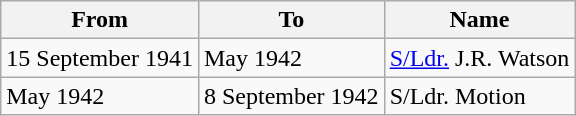<table class="wikitable">
<tr>
<th>From</th>
<th>To</th>
<th>Name</th>
</tr>
<tr>
<td>15 September 1941</td>
<td>May 1942</td>
<td><a href='#'>S/Ldr.</a> J.R. Watson</td>
</tr>
<tr>
<td>May 1942</td>
<td>8 September 1942</td>
<td>S/Ldr. Motion</td>
</tr>
</table>
